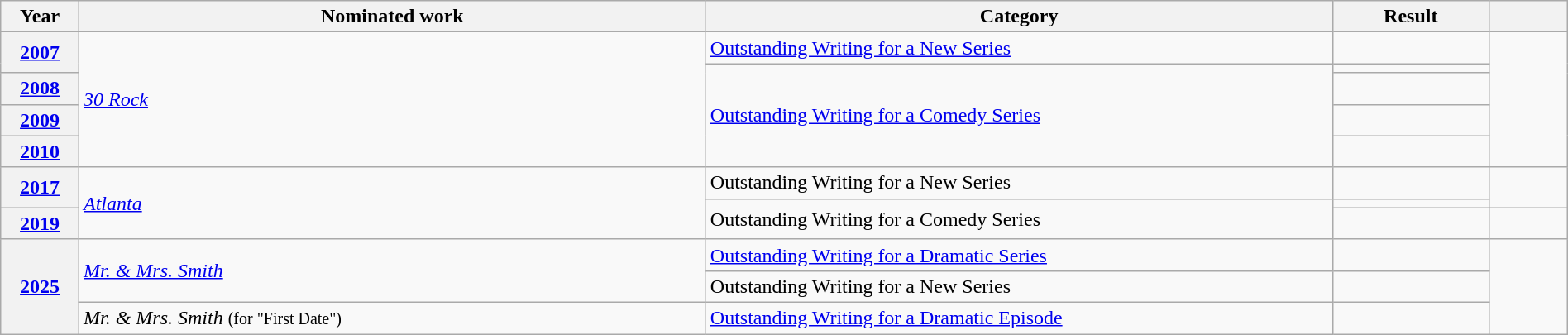<table class="wikitable plainrowheaders" style="width:100%;">
<tr>
<th scope="col" style="width:5%;">Year</th>
<th scope="col" style="width:40%;">Nominated work</th>
<th scope="col" style="width:40%;">Category</th>
<th scope="col" style="width:10%;">Result</th>
<th scope="col" style="width:5%;"></th>
</tr>
<tr>
<th scope="row" style="text-align:center;" rowspan="2"><a href='#'>2007</a></th>
<td rowspan="5"><em><a href='#'>30 Rock</a></em></td>
<td><a href='#'>Outstanding Writing for a New Series</a></td>
<td></td>
<td style="text-align:center;" rowspan="5"></td>
</tr>
<tr>
<td rowspan="4"><a href='#'>Outstanding Writing for a Comedy Series</a></td>
<td></td>
</tr>
<tr>
<th scope="row" style="text-align:center;"><a href='#'>2008</a></th>
<td></td>
</tr>
<tr>
<th scope="row" style="text-align:center;"><a href='#'>2009</a></th>
<td></td>
</tr>
<tr>
<th scope="row" style="text-align:center;"><a href='#'>2010</a></th>
<td></td>
</tr>
<tr>
<th scope="row" style="text-align:center;" rowspan="2"><a href='#'>2017</a></th>
<td rowspan="3"><em><a href='#'>Atlanta</a></em></td>
<td>Outstanding Writing for a New Series</td>
<td></td>
<td style="text-align:center;" rowspan="2"></td>
</tr>
<tr>
<td rowspan="2">Outstanding Writing for a Comedy Series</td>
<td></td>
</tr>
<tr>
<th scope="row" style="text-align:center;"><a href='#'>2019</a></th>
<td></td>
<td style="text-align:center;"></td>
</tr>
<tr>
<th scope="row" style="text-align:center;" rowspan="3"><a href='#'>2025</a></th>
<td rowspan="2"><em><a href='#'>Mr. & Mrs. Smith</a></em></td>
<td><a href='#'>Outstanding Writing for a Dramatic Series</a></td>
<td></td>
<td style="text-align:center;" rowspan="3"></td>
</tr>
<tr>
<td>Outstanding Writing for a New Series</td>
<td></td>
</tr>
<tr>
<td><em>Mr. & Mrs. Smith</em> <small>(for "First Date")</small></td>
<td><a href='#'>Outstanding Writing for a Dramatic Episode</a></td>
<td></td>
</tr>
</table>
